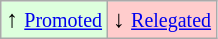<table class="wikitable" align="center">
<tr>
<td bgcolor="#ddffdd">↑ <small><a href='#'>Promoted</a></small></td>
<td bgcolor="#ffcccc">↓ <small><a href='#'>Relegated</a></small></td>
</tr>
</table>
